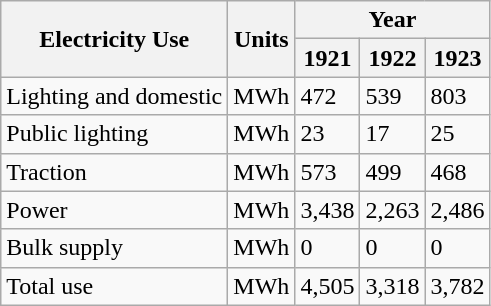<table class="wikitable">
<tr>
<th rowspan="2">Electricity  Use</th>
<th rowspan="2">Units</th>
<th colspan="3">Year</th>
</tr>
<tr>
<th>1921</th>
<th>1922</th>
<th>1923</th>
</tr>
<tr>
<td>Lighting  and domestic</td>
<td>MWh</td>
<td>472</td>
<td>539</td>
<td>803</td>
</tr>
<tr>
<td>Public  lighting</td>
<td>MWh</td>
<td>23</td>
<td>17</td>
<td>25</td>
</tr>
<tr>
<td>Traction</td>
<td>MWh</td>
<td>573</td>
<td>499</td>
<td>468</td>
</tr>
<tr>
<td>Power</td>
<td>MWh</td>
<td>3,438</td>
<td>2,263</td>
<td>2,486</td>
</tr>
<tr>
<td>Bulk  supply</td>
<td>MWh</td>
<td>0</td>
<td>0</td>
<td>0</td>
</tr>
<tr>
<td>Total  use</td>
<td>MWh</td>
<td>4,505</td>
<td>3,318</td>
<td>3,782</td>
</tr>
</table>
